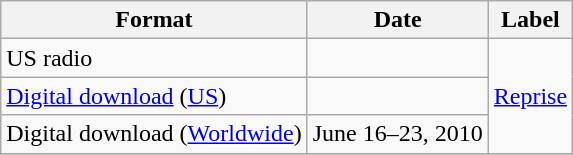<table class="wikitable sortable">
<tr>
<th>Format</th>
<th>Date</th>
<th>Label</th>
</tr>
<tr>
<td>US radio</td>
<td></td>
<td align="center" rowspan="3"><a href='#'>Reprise</a></td>
</tr>
<tr>
<td><a href='#'>Digital download</a> (<a href='#'>US</a>)</td>
<td></td>
</tr>
<tr>
<td>Digital download (<a href='#'>Worldwide</a>)</td>
<td>June 16–23, 2010</td>
</tr>
<tr>
</tr>
</table>
